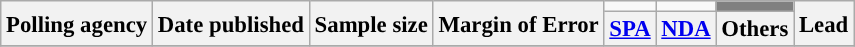<table class="wikitable" style="text-align:center;font-size:95%;line-height:16px;">
<tr>
<th rowspan="2">Polling agency</th>
<th rowspan="2">Date published</th>
<th rowspan="2">Sample size</th>
<th rowspan="2">Margin of Error</th>
<td></td>
<td></td>
<td style="background:grey;"></td>
<th rowspan="2">Lead</th>
</tr>
<tr>
<th><a href='#'>SPA</a></th>
<th><a href='#'>NDA</a></th>
<th>Others</th>
</tr>
<tr>
</tr>
</table>
